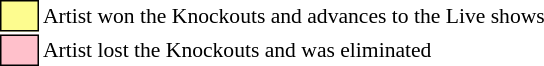<table class="toccolours" style="font-size: 90%; white-space: nowrap;">
<tr>
<td style="background:#fdfc8f; border:1px solid black;">      </td>
<td>Artist won the Knockouts and advances to the Live shows</td>
</tr>
<tr>
<td style="background:pink; border:1px solid black;">      </td>
<td>Artist lost the Knockouts and was eliminated</td>
</tr>
</table>
